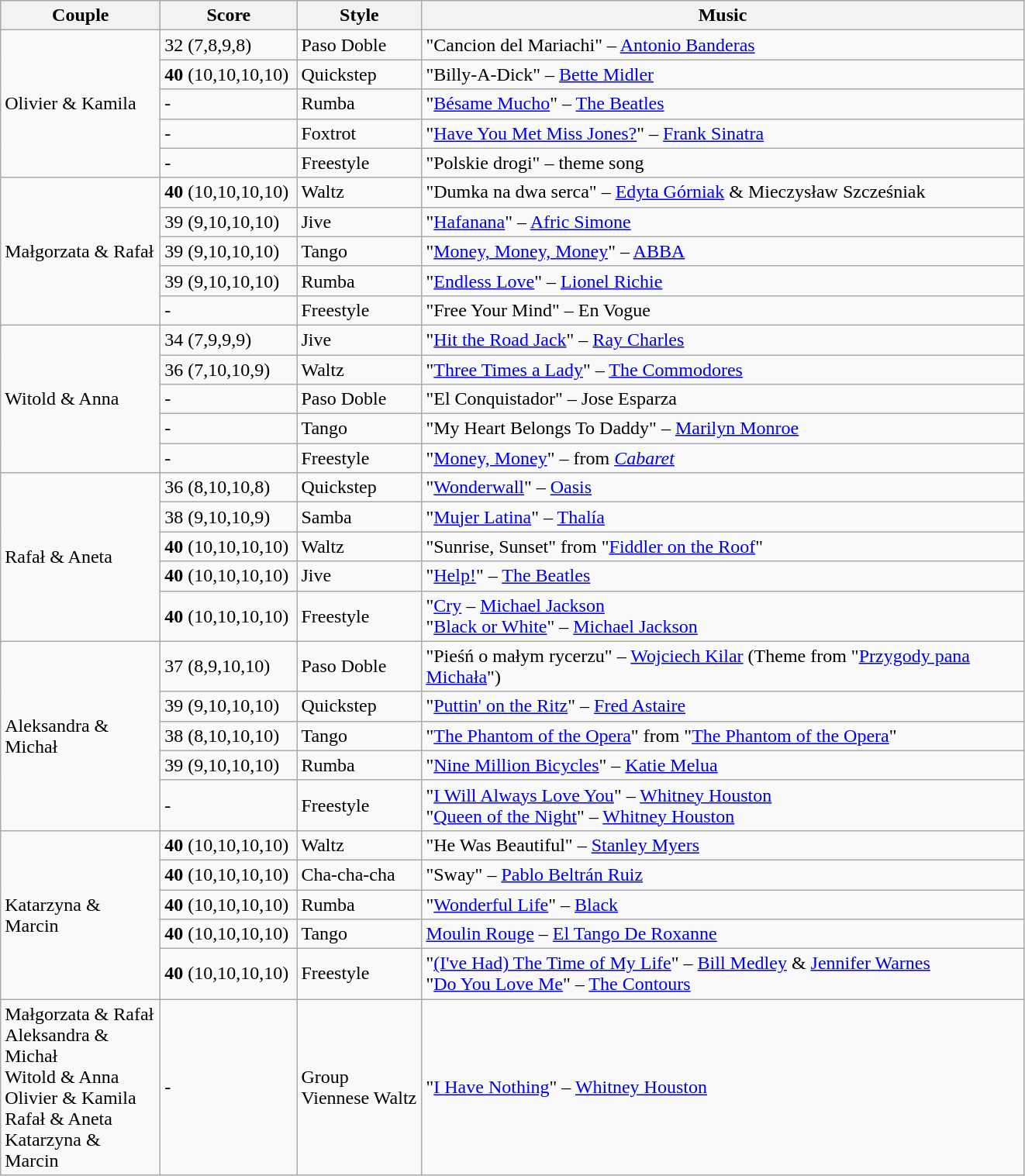<table class="wikitable">
<tr>
<th width="130">Couple</th>
<th width="110">Score</th>
<th width="100">Style</th>
<th width="510">Music</th>
</tr>
<tr>
<td rowspan=5>Olivier & Kamila</td>
<td>32 (7,8,9,8)</td>
<td>Paso Doble</td>
<td>"Cancion del Mariachi" – <a href='#'>Antonio Banderas</a></td>
</tr>
<tr>
<td><strong>40</strong> (10,10,10,10)</td>
<td>Quickstep</td>
<td>"Billy-A-Dick" – <a href='#'>Bette Midler</a></td>
</tr>
<tr>
<td>-</td>
<td>Rumba</td>
<td>"<a href='#'>Bésame Mucho</a>" – <a href='#'>The Beatles</a></td>
</tr>
<tr>
<td>-</td>
<td>Foxtrot</td>
<td>"<a href='#'>Have You Met Miss Jones?</a>" – <a href='#'>Frank Sinatra</a></td>
</tr>
<tr>
<td>-</td>
<td>Freestyle</td>
<td>"Polskie drogi" – theme song</td>
</tr>
<tr>
<td rowspan=5>Małgorzata & Rafał</td>
<td><strong>40</strong> (10,10,10,10)</td>
<td>Waltz</td>
<td>"Dumka na dwa serca" – <a href='#'>Edyta Górniak</a> & Mieczysław Szcześniak</td>
</tr>
<tr>
<td>39 (9,10,10,10)</td>
<td>Jive</td>
<td>"<a href='#'>Hafanana</a>" – <a href='#'>Afric Simone</a></td>
</tr>
<tr>
<td>39 (9,10,10,10)</td>
<td>Tango</td>
<td>"<a href='#'>Money, Money, Money</a>" – <a href='#'>ABBA</a></td>
</tr>
<tr>
<td>39 (9,10,10,10)</td>
<td>Rumba</td>
<td>"<a href='#'>Endless Love</a>" – <a href='#'>Lionel Richie</a></td>
</tr>
<tr>
<td>-</td>
<td>Freestyle</td>
<td>"Free Your Mind" – En Vogue</td>
</tr>
<tr>
<td rowspan=5>Witold & Anna</td>
<td>34 (7,9,9,9)</td>
<td>Jive</td>
<td>"<a href='#'>Hit the Road Jack</a>" – <a href='#'>Ray Charles</a></td>
</tr>
<tr>
<td>36 (7,10,10,9)</td>
<td>Waltz</td>
<td>"<a href='#'>Three Times a Lady</a>" – <a href='#'>The Commodores</a></td>
</tr>
<tr>
<td>-</td>
<td>Paso Doble</td>
<td>"El Conquistador" – Jose Esparza</td>
</tr>
<tr>
<td>-</td>
<td>Tango</td>
<td>"My Heart Belongs To Daddy" – <a href='#'>Marilyn Monroe</a></td>
</tr>
<tr>
<td>-</td>
<td>Freestyle</td>
<td>"<a href='#'>Money, Money</a>" – from <em><a href='#'>Cabaret</a></em></td>
</tr>
<tr>
<td rowspan=5>Rafał & Aneta</td>
<td>36 (8,10,10,8)</td>
<td>Quickstep</td>
<td>"<a href='#'>Wonderwall</a>" – <a href='#'>Oasis</a></td>
</tr>
<tr>
<td>38 (9,10,10,9)</td>
<td>Samba</td>
<td>"<a href='#'>Mujer Latina</a>" – <a href='#'>Thalía</a></td>
</tr>
<tr>
<td><strong>40</strong> (10,10,10,10)</td>
<td>Waltz</td>
<td>"Sunrise, Sunset" from "<a href='#'>Fiddler on the Roof</a>"</td>
</tr>
<tr>
<td><strong>40</strong> (10,10,10,10)</td>
<td>Jive</td>
<td>"<a href='#'>Help!</a>" – <a href='#'>The Beatles</a></td>
</tr>
<tr>
<td><strong>40</strong> (10,10,10,10)</td>
<td>Freestyle</td>
<td>"<a href='#'>Cry</a> – <a href='#'>Michael Jackson</a><br>"<a href='#'>Black or White</a>" – <a href='#'>Michael Jackson</a></td>
</tr>
<tr>
<td rowspan=5>Aleksandra & Michał</td>
<td>37 (8,9,10,10)</td>
<td>Paso Doble</td>
<td>"Pieśń o małym rycerzu" – <a href='#'>Wojciech Kilar</a> (Theme from "<a href='#'>Przygody pana Michała</a>")</td>
</tr>
<tr>
<td>39 (9,10,10,10)</td>
<td>Quickstep</td>
<td>"<a href='#'>Puttin' on the Ritz</a>" – <a href='#'>Fred Astaire</a></td>
</tr>
<tr>
<td>38 (8,10,10,10)</td>
<td>Tango</td>
<td>"<a href='#'>The Phantom of the Opera</a>" from "<a href='#'>The Phantom of the Opera</a>"</td>
</tr>
<tr>
<td>39 (9,10,10,10)</td>
<td>Rumba</td>
<td>"<a href='#'>Nine Million Bicycles</a>" – <a href='#'>Katie Melua</a></td>
</tr>
<tr>
<td>-</td>
<td>Freestyle</td>
<td>"<a href='#'>I Will Always Love You</a>" – <a href='#'>Whitney Houston</a><br>"<a href='#'>Queen of the Night</a>" – <a href='#'>Whitney Houston</a></td>
</tr>
<tr>
<td rowspan=5>Katarzyna & Marcin</td>
<td><strong>40</strong> (10,10,10,10)</td>
<td>Waltz</td>
<td>"He Was Beautiful" – <a href='#'>Stanley Myers</a></td>
</tr>
<tr>
<td><strong>40</strong> (10,10,10,10)</td>
<td>Cha-cha-cha</td>
<td>"Sway" – <a href='#'>Pablo Beltrán Ruiz</a></td>
</tr>
<tr>
<td><strong>40</strong> (10,10,10,10)</td>
<td>Rumba</td>
<td>"<a href='#'>Wonderful Life</a>" – <a href='#'>Black</a></td>
</tr>
<tr>
<td><strong>40</strong> (10,10,10,10)</td>
<td>Tango</td>
<td><a href='#'>Moulin Rouge</a> – <a href='#'>El Tango De Roxanne</a></td>
</tr>
<tr>
<td><strong>40</strong> (10,10,10,10)</td>
<td>Freestyle</td>
<td>"<a href='#'>(I've Had) The Time of My Life</a>" – <a href='#'>Bill Medley</a> & <a href='#'>Jennifer Warnes</a><br>"<a href='#'>Do You Love Me</a>" – <a href='#'>The Contours</a></td>
</tr>
<tr>
<td>Małgorzata & Rafał <br> Aleksandra & Michał <br> Witold & Anna <br> Olivier & Kamila <br> Rafał & Aneta <br> Katarzyna & Marcin</td>
<td>-</td>
<td>Group Viennese Waltz</td>
<td>"<a href='#'>I Have Nothing</a>" – <a href='#'>Whitney Houston</a></td>
</tr>
</table>
